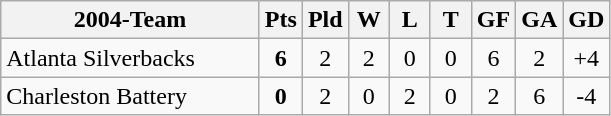<table class="wikitable" style="text-align: center;">
<tr>
<th width="165">2004-Team</th>
<th width="20">Pts</th>
<th width="20">Pld</th>
<th width="20">W</th>
<th width="20">L</th>
<th width="20">T</th>
<th width="20">GF</th>
<th width="20">GA</th>
<th width="20">GD</th>
</tr>
<tr>
<td style="text-align:left;">Atlanta Silverbacks</td>
<td><strong>6</strong></td>
<td>2</td>
<td>2</td>
<td>0</td>
<td>0</td>
<td>6</td>
<td>2</td>
<td>+4</td>
</tr>
<tr>
<td style="text-align:left;">Charleston Battery</td>
<td><strong>0</strong></td>
<td>2</td>
<td>0</td>
<td>2</td>
<td>0</td>
<td>2</td>
<td>6</td>
<td>-4</td>
</tr>
</table>
